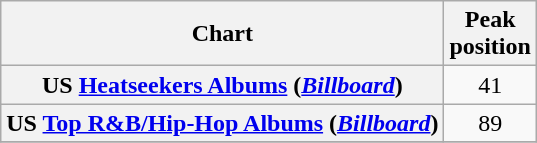<table class="wikitable plainrowheaders sortable" style="text-align:center;" border="1">
<tr>
<th scope="col">Chart</th>
<th scope="col">Peak<br>position</th>
</tr>
<tr>
<th scope="row">US <a href='#'>Heatseekers Albums</a> (<em><a href='#'>Billboard</a></em>)</th>
<td>41</td>
</tr>
<tr>
<th scope="row">US <a href='#'>Top R&B/Hip-Hop Albums</a> (<em><a href='#'>Billboard</a></em>)</th>
<td>89</td>
</tr>
<tr>
</tr>
</table>
